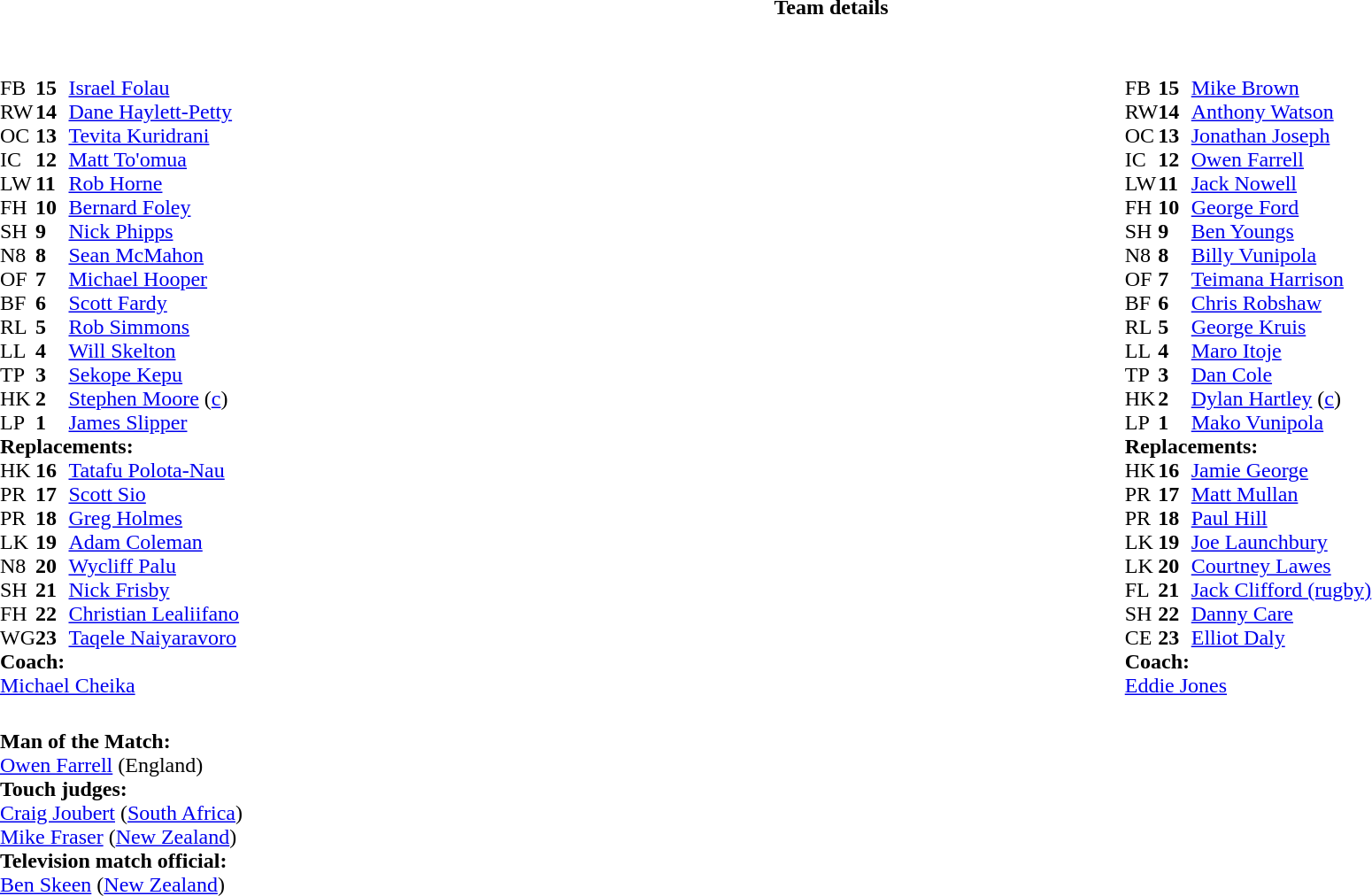<table border="0" width="100%" class="collapsible collapsed">
<tr>
<th>Team details</th>
</tr>
<tr>
<td><br><table style="width:100%;">
<tr>
<td style="vertical-align:top; width:50%"><br><table cellspacing="0" cellpadding="0">
<tr>
<th width="25"></th>
<th width="25"></th>
</tr>
<tr>
<td>FB</td>
<td><strong>15</strong></td>
<td><a href='#'>Israel Folau</a></td>
</tr>
<tr>
<td>RW</td>
<td><strong>14</strong></td>
<td><a href='#'>Dane Haylett-Petty</a></td>
</tr>
<tr>
<td>OC</td>
<td><strong>13</strong></td>
<td><a href='#'>Tevita Kuridrani</a></td>
</tr>
<tr>
<td>IC</td>
<td><strong>12</strong></td>
<td><a href='#'>Matt To'omua</a></td>
<td></td>
<td></td>
</tr>
<tr>
<td>LW</td>
<td><strong>11</strong></td>
<td><a href='#'>Rob Horne</a></td>
<td></td>
<td></td>
</tr>
<tr>
<td>FH</td>
<td><strong>10</strong></td>
<td><a href='#'>Bernard Foley</a></td>
</tr>
<tr>
<td>SH</td>
<td><strong>9</strong></td>
<td><a href='#'>Nick Phipps</a></td>
</tr>
<tr>
<td>N8</td>
<td><strong>8</strong></td>
<td><a href='#'>Sean McMahon</a></td>
</tr>
<tr>
<td>OF</td>
<td><strong>7</strong></td>
<td><a href='#'>Michael Hooper</a></td>
</tr>
<tr>
<td>BF</td>
<td><strong>6</strong></td>
<td><a href='#'>Scott Fardy</a></td>
</tr>
<tr>
<td>RL</td>
<td><strong>5</strong></td>
<td><a href='#'>Rob Simmons</a></td>
<td></td>
<td></td>
</tr>
<tr>
<td>LL</td>
<td><strong>4</strong></td>
<td><a href='#'>Will Skelton</a></td>
<td></td>
<td></td>
</tr>
<tr>
<td>TP</td>
<td><strong>3</strong></td>
<td><a href='#'>Sekope Kepu</a></td>
<td></td>
<td></td>
</tr>
<tr>
<td>HK</td>
<td><strong>2</strong></td>
<td><a href='#'>Stephen Moore</a> (<a href='#'>c</a>)</td>
<td></td>
<td></td>
</tr>
<tr>
<td>LP</td>
<td><strong>1</strong></td>
<td><a href='#'>James Slipper</a></td>
<td></td>
<td></td>
</tr>
<tr>
<td colspan=3><strong>Replacements:</strong></td>
</tr>
<tr>
<td>HK</td>
<td><strong>16</strong></td>
<td><a href='#'>Tatafu Polota-Nau</a></td>
<td></td>
<td></td>
</tr>
<tr>
<td>PR</td>
<td><strong>17</strong></td>
<td><a href='#'>Scott Sio</a></td>
<td></td>
<td></td>
</tr>
<tr>
<td>PR</td>
<td><strong>18</strong></td>
<td><a href='#'>Greg Holmes</a></td>
<td></td>
<td></td>
</tr>
<tr>
<td>LK</td>
<td><strong>19</strong></td>
<td><a href='#'>Adam Coleman</a></td>
<td></td>
<td></td>
</tr>
<tr>
<td>N8</td>
<td><strong>20</strong></td>
<td><a href='#'>Wycliff Palu</a></td>
<td></td>
<td></td>
</tr>
<tr>
<td>SH</td>
<td><strong>21</strong></td>
<td><a href='#'>Nick Frisby</a></td>
</tr>
<tr>
<td>FH</td>
<td><strong>22</strong></td>
<td><a href='#'>Christian Lealiifano</a></td>
<td></td>
<td></td>
</tr>
<tr>
<td>WG</td>
<td><strong>23</strong></td>
<td><a href='#'>Taqele Naiyaravoro</a></td>
<td></td>
<td></td>
</tr>
<tr>
<td colspan=3><strong>Coach:</strong></td>
</tr>
<tr>
<td colspan="4"> <a href='#'>Michael Cheika</a></td>
</tr>
</table>
</td>
<td style="vertical-align:top; width:50%"><br><table cellspacing="0" cellpadding="0" style="margin:auto">
<tr>
<th width="25"></th>
<th width="25"></th>
</tr>
<tr>
<td>FB</td>
<td><strong>15</strong></td>
<td><a href='#'>Mike Brown</a></td>
</tr>
<tr>
<td>RW</td>
<td><strong>14</strong></td>
<td><a href='#'>Anthony Watson</a></td>
</tr>
<tr>
<td>OC</td>
<td><strong>13</strong></td>
<td><a href='#'>Jonathan Joseph</a></td>
</tr>
<tr>
<td>IC</td>
<td><strong>12</strong></td>
<td><a href='#'>Owen Farrell</a></td>
</tr>
<tr>
<td>LW</td>
<td><strong>11</strong></td>
<td><a href='#'>Jack Nowell</a></td>
</tr>
<tr>
<td>FH</td>
<td><strong>10</strong></td>
<td><a href='#'>George Ford</a></td>
</tr>
<tr>
<td>SH</td>
<td><strong>9</strong></td>
<td><a href='#'>Ben Youngs</a></td>
<td></td>
<td></td>
</tr>
<tr>
<td>N8</td>
<td><strong>8</strong></td>
<td><a href='#'>Billy Vunipola</a></td>
<td></td>
<td></td>
</tr>
<tr>
<td>OF</td>
<td><strong>7</strong></td>
<td><a href='#'>Teimana Harrison</a></td>
<td></td>
<td></td>
</tr>
<tr>
<td>BF</td>
<td><strong>6</strong></td>
<td><a href='#'>Chris Robshaw</a></td>
<td></td>
<td></td>
</tr>
<tr>
<td>RL</td>
<td><strong>5</strong></td>
<td><a href='#'>George Kruis</a></td>
<td></td>
<td></td>
</tr>
<tr>
<td>LL</td>
<td><strong>4</strong></td>
<td><a href='#'>Maro Itoje</a></td>
</tr>
<tr>
<td>TP</td>
<td><strong>3</strong></td>
<td><a href='#'>Dan Cole</a></td>
<td></td>
<td></td>
</tr>
<tr>
<td>HK</td>
<td><strong>2</strong></td>
<td><a href='#'>Dylan Hartley</a> (<a href='#'>c</a>)</td>
<td></td>
<td></td>
</tr>
<tr>
<td>LP</td>
<td><strong>1</strong></td>
<td><a href='#'>Mako Vunipola</a></td>
<td></td>
<td></td>
</tr>
<tr>
<td colspan=3><strong>Replacements:</strong></td>
</tr>
<tr>
<td>HK</td>
<td><strong>16</strong></td>
<td><a href='#'>Jamie George</a></td>
<td></td>
<td></td>
</tr>
<tr>
<td>PR</td>
<td><strong>17</strong></td>
<td><a href='#'>Matt Mullan</a></td>
<td></td>
<td></td>
</tr>
<tr>
<td>PR</td>
<td><strong>18</strong></td>
<td><a href='#'>Paul Hill</a></td>
<td></td>
<td></td>
</tr>
<tr>
<td>LK</td>
<td><strong>19</strong></td>
<td><a href='#'>Joe Launchbury</a></td>
<td></td>
<td></td>
</tr>
<tr>
<td>LK</td>
<td><strong>20</strong></td>
<td><a href='#'>Courtney Lawes</a></td>
<td></td>
<td></td>
</tr>
<tr>
<td>FL</td>
<td><strong>21</strong></td>
<td><a href='#'>Jack Clifford (rugby)</a></td>
<td></td>
<td></td>
</tr>
<tr>
<td>SH</td>
<td><strong>22</strong></td>
<td><a href='#'>Danny Care</a></td>
<td></td>
<td></td>
</tr>
<tr>
<td>CE</td>
<td><strong>23</strong></td>
<td><a href='#'>Elliot Daly</a></td>
<td></td>
<td></td>
</tr>
<tr>
<td colspan=3><strong>Coach:</strong></td>
</tr>
<tr>
<td colspan="4"> <a href='#'>Eddie Jones</a></td>
</tr>
</table>
</td>
</tr>
</table>
<table style="width:100%">
<tr>
<td><br><strong>Man of the Match:</strong>
<br><a href='#'>Owen Farrell</a> (England)<br><strong>Touch judges:</strong>
<br><a href='#'>Craig Joubert</a> (<a href='#'>South Africa</a>)
<br><a href='#'>Mike Fraser</a> (<a href='#'>New Zealand</a>)
<br><strong>Television match official:</strong>
<br><a href='#'>Ben Skeen</a> (<a href='#'>New Zealand</a>)</td>
</tr>
</table>
</td>
</tr>
</table>
